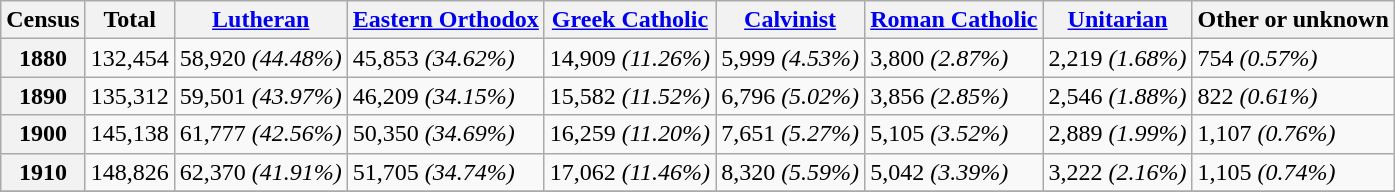<table class="wikitable">
<tr>
<th>Census</th>
<th>Total</th>
<th><a href='#'>Lutheran</a></th>
<th><a href='#'>Eastern Orthodox</a></th>
<th><a href='#'>Greek Catholic</a></th>
<th><a href='#'>Calvinist</a></th>
<th><a href='#'>Roman Catholic</a></th>
<th><a href='#'>Unitarian</a></th>
<th>Other or unknown</th>
</tr>
<tr>
<th>1880</th>
<td>132,454</td>
<td>58,920 <em>(44.48%)</em></td>
<td>45,853 <em>(34.62%)</em></td>
<td>14,909 <em>(11.26%)</em></td>
<td>5,999 <em>(4.53%)</em></td>
<td>3,800 <em>(2.87%)</em></td>
<td>2,219 <em>(1.68%)</em></td>
<td>754 <em>(0.57%)</em></td>
</tr>
<tr>
<th>1890</th>
<td>135,312</td>
<td>59,501 <em>(43.97%)</em></td>
<td>46,209 <em>(34.15%)</em></td>
<td>15,582 <em>(11.52%)</em></td>
<td>6,796 <em>(5.02%)</em></td>
<td>3,856 <em>(2.85%)</em></td>
<td>2,546 <em>(1.88%)</em></td>
<td>822 <em>(0.61%)</em></td>
</tr>
<tr>
<th>1900</th>
<td>145,138</td>
<td>61,777 <em>(42.56%)</em></td>
<td>50,350 <em>(34.69%)</em></td>
<td>16,259 <em>(11.20%)</em></td>
<td>7,651 <em>(5.27%)</em></td>
<td>5,105 <em>(3.52%)</em></td>
<td>2,889 <em>(1.99%)</em></td>
<td>1,107 <em>(0.76%)</em></td>
</tr>
<tr>
<th>1910</th>
<td>148,826</td>
<td>62,370 <em>(41.91%)</em></td>
<td>51,705 <em>(34.74%)</em></td>
<td>17,062 <em>(11.46%)</em></td>
<td>8,320 <em>(5.59%)</em></td>
<td>5,042 <em>(3.39%)</em></td>
<td>3,222 <em>(2.16%)</em></td>
<td>1,105 <em>(0.74%)</em></td>
</tr>
<tr>
</tr>
</table>
